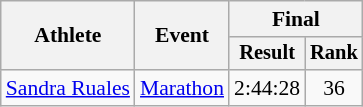<table class=wikitable style="font-size:90%">
<tr>
<th rowspan="2">Athlete</th>
<th rowspan="2">Event</th>
<th colspan="2">Final</th>
</tr>
<tr style="font-size:95%">
<th>Result</th>
<th>Rank</th>
</tr>
<tr align=center>
<td align=left><a href='#'>Sandra Ruales</a></td>
<td align=left><a href='#'>Marathon</a></td>
<td>2:44:28</td>
<td>36</td>
</tr>
</table>
